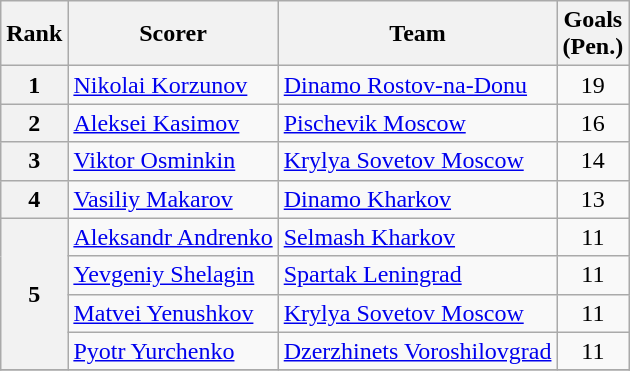<table class="wikitable">
<tr>
<th>Rank</th>
<th>Scorer</th>
<th>Team</th>
<th>Goals<br>(Pen.)</th>
</tr>
<tr>
<th align=center>1</th>
<td><a href='#'>Nikolai Korzunov</a></td>
<td><a href='#'>Dinamo Rostov-na-Donu</a></td>
<td align=center>19</td>
</tr>
<tr>
<th>2</th>
<td><a href='#'>Aleksei Kasimov</a></td>
<td><a href='#'>Pischevik Moscow</a></td>
<td align=center>16</td>
</tr>
<tr>
<th>3</th>
<td><a href='#'>Viktor Osminkin</a></td>
<td><a href='#'>Krylya Sovetov Moscow</a></td>
<td align=center>14</td>
</tr>
<tr>
<th>4</th>
<td><a href='#'>Vasiliy Makarov</a></td>
<td><a href='#'>Dinamo Kharkov</a></td>
<td align=center>13</td>
</tr>
<tr>
<th align=center rowspan=4>5</th>
<td><a href='#'>Aleksandr Andrenko</a></td>
<td><a href='#'>Selmash Kharkov</a></td>
<td align=center>11</td>
</tr>
<tr>
<td><a href='#'>Yevgeniy Shelagin</a></td>
<td><a href='#'>Spartak Leningrad</a></td>
<td align=center>11</td>
</tr>
<tr>
<td><a href='#'>Matvei Yenushkov</a></td>
<td><a href='#'>Krylya Sovetov Moscow</a></td>
<td align=center>11</td>
</tr>
<tr>
<td><a href='#'>Pyotr Yurchenko</a></td>
<td><a href='#'>Dzerzhinets Voroshilovgrad</a></td>
<td align=center>11</td>
</tr>
<tr>
</tr>
</table>
